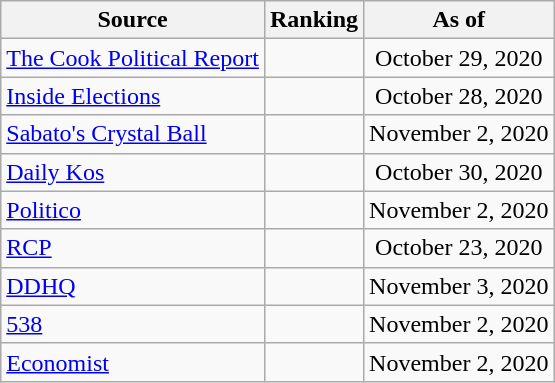<table class="wikitable" style="text-align:center">
<tr>
<th>Source</th>
<th>Ranking</th>
<th>As of</th>
</tr>
<tr>
<td align=left><a href='#'>The Cook Political Report</a></td>
<td></td>
<td>October 29, 2020</td>
</tr>
<tr>
<td align=left><a href='#'>Inside Elections</a></td>
<td></td>
<td>October 28, 2020</td>
</tr>
<tr>
<td align=left><a href='#'>Sabato's Crystal Ball</a></td>
<td></td>
<td>November 2, 2020</td>
</tr>
<tr>
<td align="left"><a href='#'>Daily Kos</a></td>
<td></td>
<td>October 30, 2020</td>
</tr>
<tr>
<td align="left"><a href='#'>Politico</a></td>
<td></td>
<td>November 2, 2020</td>
</tr>
<tr>
<td align="left"><a href='#'>RCP</a></td>
<td></td>
<td>October 23, 2020</td>
</tr>
<tr>
<td align="left"><a href='#'>DDHQ</a></td>
<td></td>
<td>November 3, 2020</td>
</tr>
<tr>
<td align="left"><a href='#'>538</a></td>
<td></td>
<td>November 2, 2020</td>
</tr>
<tr>
<td align="left"><a href='#'>Economist</a></td>
<td></td>
<td>November 2, 2020</td>
</tr>
</table>
